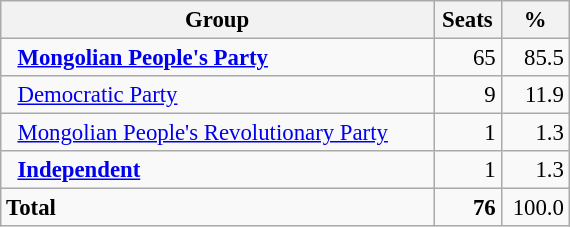<table class="wikitable" style="font-size:95%;width:380px;">
<tr>
<th>Group</th>
<th>Seats</th>
<th>%</th>
</tr>
<tr>
<td><span> </span> <strong><a href='#'>Mongolian People's Party</a></strong></td>
<td align="right">65</td>
<td align="right">85.5</td>
</tr>
<tr>
<td><span> </span> <a href='#'>Democratic Party</a></td>
<td align="right">9</td>
<td align="right">11.9</td>
</tr>
<tr>
<td><span> </span> <a href='#'>Mongolian People's Revolutionary Party</a></td>
<td align="right">1</td>
<td align="right">1.3</td>
</tr>
<tr>
<td><span> </span> <strong><a href='#'>Independent</a></strong></td>
<td align="right">1</td>
<td align="right">1.3</td>
</tr>
<tr>
<td><strong>Total</strong></td>
<td align="right"><strong>76</strong></td>
<td align="right">100.0</td>
</tr>
</table>
